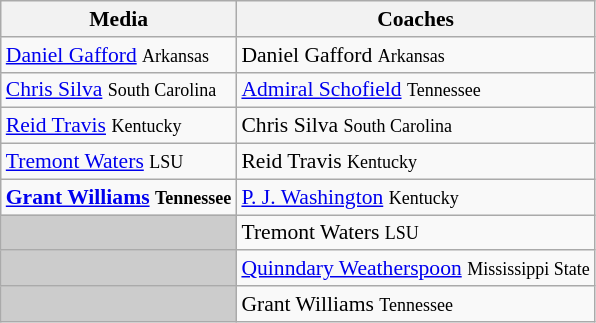<table class="wikitable" style="white-space:nowrap; font-size:90%;">
<tr>
<th>Media</th>
<th>Coaches</th>
</tr>
<tr>
<td><a href='#'>Daniel Gafford</a> <small>Arkansas</small></td>
<td>Daniel Gafford <small>Arkansas</small></td>
</tr>
<tr>
<td><a href='#'>Chris Silva</a> <small>South Carolina</small></td>
<td><a href='#'>Admiral Schofield</a> <small>Tennessee</small></td>
</tr>
<tr>
<td><a href='#'>Reid Travis</a> <small>Kentucky</small></td>
<td>Chris Silva <small>South Carolina</small></td>
</tr>
<tr>
<td><a href='#'>Tremont Waters</a> <small>LSU</small></td>
<td>Reid Travis <small>Kentucky</small></td>
</tr>
<tr>
<td><strong><a href='#'>Grant Williams</a> <small>Tennessee</small></strong></td>
<td><a href='#'>P. J. Washington</a> <small>Kentucky</small></td>
</tr>
<tr>
<td style="background:#ccc;"></td>
<td>Tremont Waters <small>LSU</small></td>
</tr>
<tr>
<td style="background:#ccc;"></td>
<td><a href='#'>Quinndary Weatherspoon</a> <small>Mississippi State</small></td>
</tr>
<tr>
<td style="background:#ccc;"></td>
<td>Grant Williams <small>Tennessee</small></td>
</tr>
</table>
